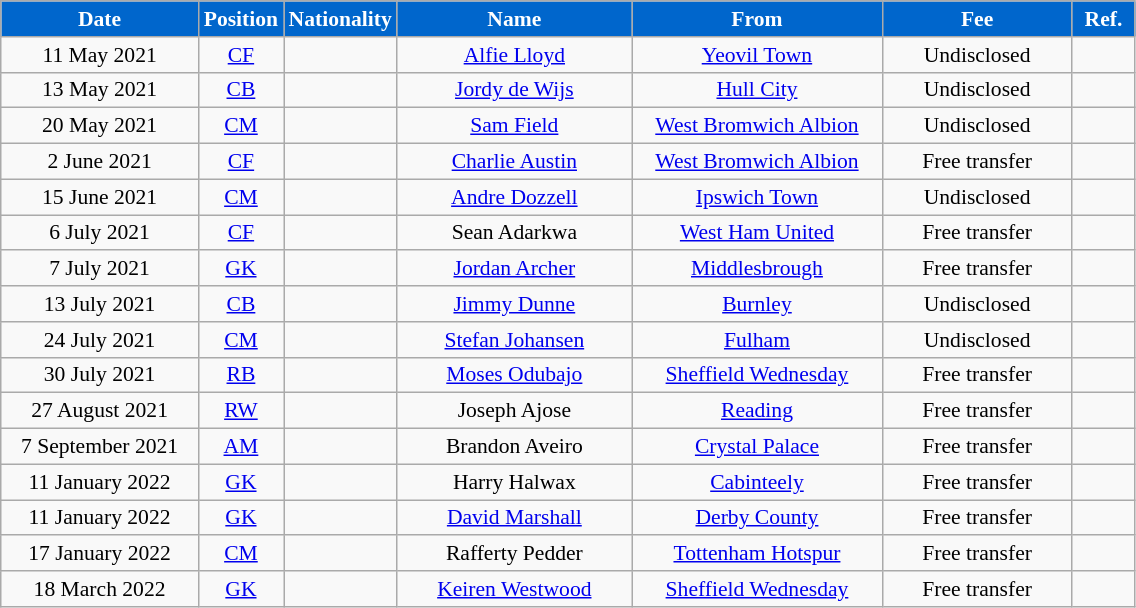<table class="wikitable" style="text-align:center; font-size:90%; ">
<tr>
<th style="background:#0066CC; color:#FFFFFF; width:125px;">Date</th>
<th style="background:#0066CC; color:#FFFFFF; width:50px;">Position</th>
<th style="background:#0066CC; color:#FFFFFF; width:50px;">Nationality</th>
<th style="background:#0066CC; color:#FFFFFF; width:150px;">Name</th>
<th style="background:#0066CC; color:#FFFFFF; width:160px;">From</th>
<th style="background:#0066CC; color:#FFFFFF; width:120px;">Fee</th>
<th style="background:#0066CC; color:#FFFFFF; width:35px;">Ref.</th>
</tr>
<tr>
<td>11 May 2021</td>
<td><a href='#'>CF</a></td>
<td></td>
<td><a href='#'>Alfie Lloyd</a></td>
<td> <a href='#'>Yeovil Town</a></td>
<td>Undisclosed</td>
<td></td>
</tr>
<tr>
<td>13 May 2021</td>
<td><a href='#'>CB</a></td>
<td></td>
<td><a href='#'>Jordy de Wijs</a></td>
<td> <a href='#'>Hull City</a></td>
<td>Undisclosed</td>
<td></td>
</tr>
<tr>
<td>20 May 2021</td>
<td><a href='#'>CM</a></td>
<td></td>
<td><a href='#'>Sam Field</a></td>
<td> <a href='#'>West Bromwich Albion</a></td>
<td>Undisclosed</td>
<td></td>
</tr>
<tr>
<td>2 June 2021</td>
<td><a href='#'>CF</a></td>
<td></td>
<td><a href='#'>Charlie Austin</a></td>
<td> <a href='#'>West Bromwich Albion</a></td>
<td>Free transfer</td>
<td></td>
</tr>
<tr>
<td>15 June 2021</td>
<td><a href='#'>CM</a></td>
<td></td>
<td><a href='#'>Andre Dozzell</a></td>
<td> <a href='#'>Ipswich Town</a></td>
<td>Undisclosed</td>
<td></td>
</tr>
<tr>
<td>6 July 2021</td>
<td><a href='#'>CF</a></td>
<td></td>
<td>Sean Adarkwa</td>
<td> <a href='#'>West Ham United</a></td>
<td>Free transfer</td>
<td></td>
</tr>
<tr>
<td>7 July 2021</td>
<td><a href='#'>GK</a></td>
<td></td>
<td><a href='#'>Jordan Archer</a></td>
<td> <a href='#'>Middlesbrough</a></td>
<td>Free transfer</td>
<td></td>
</tr>
<tr>
<td>13 July 2021</td>
<td><a href='#'>CB</a></td>
<td></td>
<td><a href='#'>Jimmy Dunne</a></td>
<td> <a href='#'>Burnley</a></td>
<td>Undisclosed</td>
<td></td>
</tr>
<tr>
<td>24 July 2021</td>
<td><a href='#'>CM</a></td>
<td></td>
<td><a href='#'>Stefan Johansen</a></td>
<td> <a href='#'>Fulham</a></td>
<td>Undisclosed</td>
<td></td>
</tr>
<tr>
<td>30 July 2021</td>
<td><a href='#'>RB</a></td>
<td></td>
<td><a href='#'>Moses Odubajo</a></td>
<td> <a href='#'>Sheffield Wednesday</a></td>
<td>Free transfer</td>
<td></td>
</tr>
<tr>
<td>27 August 2021</td>
<td><a href='#'>RW</a></td>
<td></td>
<td>Joseph Ajose</td>
<td> <a href='#'>Reading</a></td>
<td>Free transfer</td>
<td></td>
</tr>
<tr>
<td>7 September 2021</td>
<td><a href='#'>AM</a></td>
<td></td>
<td>Brandon Aveiro</td>
<td> <a href='#'>Crystal Palace</a></td>
<td>Free transfer</td>
<td></td>
</tr>
<tr>
<td>11 January 2022</td>
<td><a href='#'>GK</a></td>
<td></td>
<td>Harry Halwax</td>
<td> <a href='#'>Cabinteely</a></td>
<td>Free transfer</td>
<td></td>
</tr>
<tr>
<td>11 January 2022</td>
<td><a href='#'>GK</a></td>
<td></td>
<td><a href='#'>David Marshall</a></td>
<td> <a href='#'>Derby County</a></td>
<td>Free transfer</td>
<td></td>
</tr>
<tr>
<td>17 January 2022</td>
<td><a href='#'>CM</a></td>
<td></td>
<td>Rafferty Pedder</td>
<td> <a href='#'>Tottenham Hotspur</a></td>
<td>Free transfer</td>
<td></td>
</tr>
<tr>
<td>18 March 2022</td>
<td><a href='#'>GK</a></td>
<td></td>
<td><a href='#'>Keiren Westwood</a></td>
<td> <a href='#'>Sheffield Wednesday</a></td>
<td>Free transfer</td>
<td></td>
</tr>
</table>
